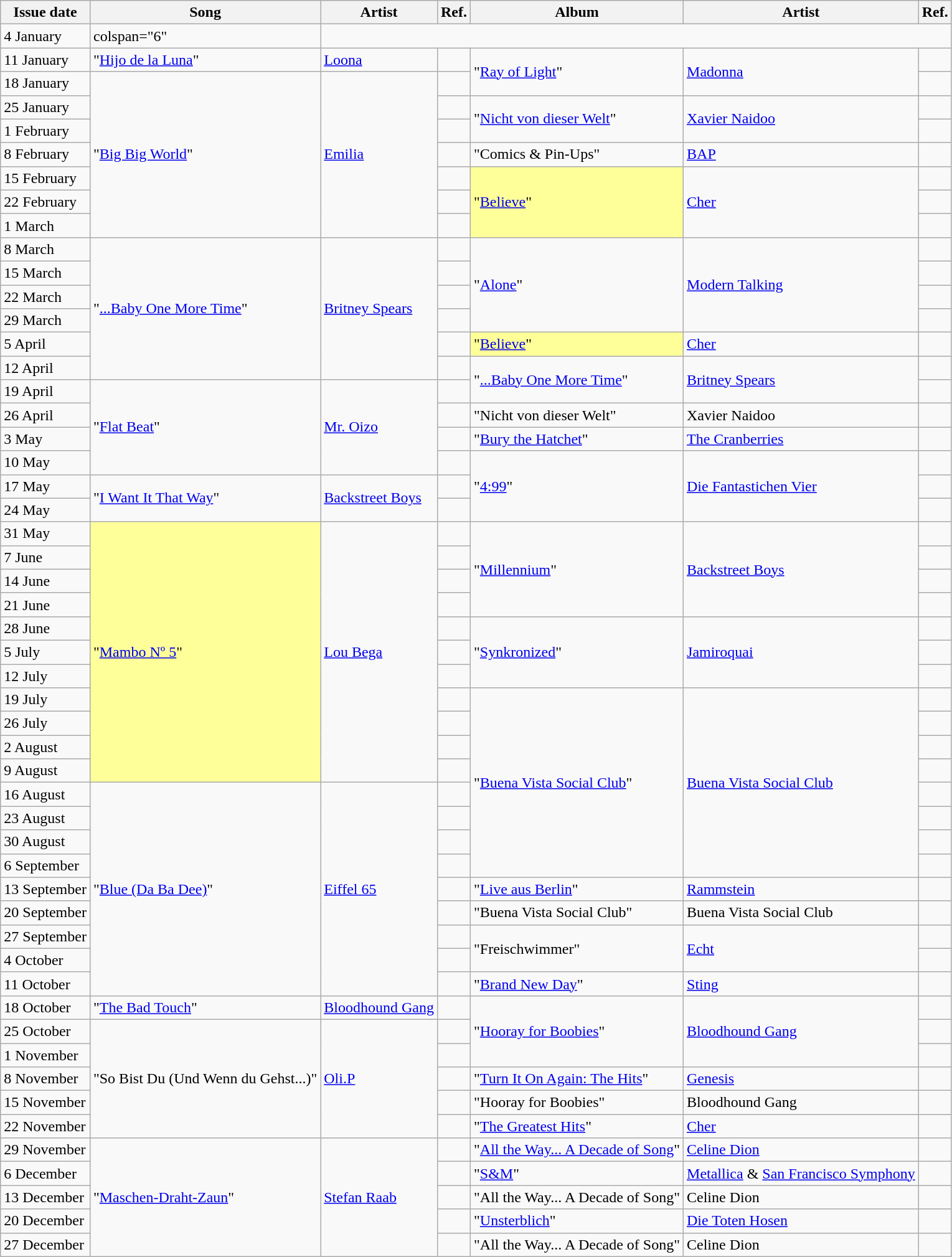<table class="sortable wikitable">
<tr>
<th>Issue date</th>
<th>Song</th>
<th>Artist</th>
<th>Ref.</th>
<th>Album</th>
<th>Artist</th>
<th>Ref.</th>
</tr>
<tr>
<td>4 January</td>
<td>colspan="6" </td>
</tr>
<tr>
<td>11 January</td>
<td>"<a href='#'>Hijo de la Luna</a>"</td>
<td><a href='#'>Loona</a></td>
<td align="center"></td>
<td rowspan="2">"<a href='#'>Ray of Light</a>"</td>
<td rowspan="2"><a href='#'>Madonna</a></td>
<td align="center"></td>
</tr>
<tr>
<td>18 January</td>
<td rowspan="7">"<a href='#'>Big Big World</a>"</td>
<td rowspan="7"><a href='#'>Emilia</a></td>
<td align="center"></td>
<td align="center"></td>
</tr>
<tr>
<td>25 January</td>
<td align="center"></td>
<td rowspan="2">"<a href='#'>Nicht von dieser Welt</a>"</td>
<td rowspan="2"><a href='#'>Xavier Naidoo</a></td>
<td align="center"></td>
</tr>
<tr>
<td>1 February</td>
<td align="center"></td>
<td align="center"></td>
</tr>
<tr>
<td>8 February</td>
<td align="center"></td>
<td>"Comics & Pin-Ups"</td>
<td><a href='#'>BAP</a></td>
<td align="center"></td>
</tr>
<tr>
<td>15 February</td>
<td align="center"></td>
<td bgcolor=#FFFF99 rowspan="3">"<a href='#'>Believe</a>" </td>
<td rowspan="3"><a href='#'>Cher</a></td>
<td align="center"></td>
</tr>
<tr>
<td>22 February</td>
<td align="center"></td>
<td align="center"></td>
</tr>
<tr>
<td>1 March</td>
<td align="center"></td>
<td align="center"></td>
</tr>
<tr>
<td>8 March</td>
<td rowspan="6">"<a href='#'>...Baby One More Time</a>"</td>
<td rowspan="6"><a href='#'>Britney Spears</a></td>
<td align="center"></td>
<td rowspan="4">"<a href='#'>Alone</a>"</td>
<td rowspan="4"><a href='#'>Modern Talking</a></td>
<td align="center"></td>
</tr>
<tr>
<td>15 March</td>
<td align="center"></td>
<td align="center"></td>
</tr>
<tr>
<td>22 March</td>
<td align="center"></td>
<td align="center"></td>
</tr>
<tr>
<td>29 March</td>
<td align="center"></td>
<td align="center"></td>
</tr>
<tr>
<td>5 April</td>
<td align="center"></td>
<td bgcolor=#FFFF99>"<a href='#'>Believe</a>" </td>
<td><a href='#'>Cher</a></td>
<td align="center"></td>
</tr>
<tr>
<td>12 April</td>
<td align="center"></td>
<td rowspan="2">"<a href='#'>...Baby One More Time</a>"</td>
<td rowspan="2"><a href='#'>Britney Spears</a></td>
<td align="center"></td>
</tr>
<tr>
<td>19 April</td>
<td rowspan="4">"<a href='#'>Flat Beat</a>"</td>
<td rowspan="4"><a href='#'>Mr. Oizo</a></td>
<td align="center"></td>
<td align="center"></td>
</tr>
<tr>
<td>26 April</td>
<td align="center"></td>
<td>"Nicht von dieser Welt"</td>
<td>Xavier Naidoo</td>
<td align="center"></td>
</tr>
<tr>
<td>3 May</td>
<td align="center"></td>
<td>"<a href='#'>Bury the Hatchet</a>"</td>
<td><a href='#'>The Cranberries</a></td>
<td align="center"></td>
</tr>
<tr>
<td>10 May</td>
<td align="center"></td>
<td rowspan="3">"<a href='#'>4:99</a>"</td>
<td rowspan="3"><a href='#'>Die Fantastichen Vier</a></td>
<td align="center"></td>
</tr>
<tr>
<td>17 May</td>
<td rowspan="2">"<a href='#'>I Want It That Way</a>"</td>
<td rowspan="2"><a href='#'>Backstreet Boys</a></td>
<td align="center"></td>
<td align="center"></td>
</tr>
<tr>
<td>24 May</td>
<td align="center"></td>
<td align="center"></td>
</tr>
<tr>
<td>31 May</td>
<td bgcolor=#FFFF99 rowspan="11">"<a href='#'>Mambo Nº 5</a>" </td>
<td rowspan="11"><a href='#'>Lou Bega</a></td>
<td align="center"></td>
<td rowspan="4">"<a href='#'>Millennium</a>"</td>
<td rowspan="4"><a href='#'>Backstreet Boys</a></td>
<td align="center"></td>
</tr>
<tr>
<td>7 June</td>
<td align="center"></td>
<td align="center"></td>
</tr>
<tr>
<td>14 June</td>
<td align="center"></td>
<td align="center"></td>
</tr>
<tr>
<td>21 June</td>
<td align="center"></td>
<td align="center"></td>
</tr>
<tr>
<td>28 June</td>
<td align="center"></td>
<td rowspan="3">"<a href='#'>Synkronized</a>"</td>
<td rowspan="3"><a href='#'>Jamiroquai</a></td>
<td align="center"></td>
</tr>
<tr>
<td>5 July</td>
<td align="center"></td>
<td align="center"></td>
</tr>
<tr>
<td>12 July</td>
<td align="center"></td>
<td align="center"></td>
</tr>
<tr>
<td>19 July</td>
<td align="center"></td>
<td rowspan="8">"<a href='#'>Buena Vista Social Club</a>"</td>
<td rowspan="8"><a href='#'>Buena Vista Social Club</a></td>
<td align="center"></td>
</tr>
<tr>
<td>26 July</td>
<td align="center"></td>
<td align="center"></td>
</tr>
<tr>
<td>2 August</td>
<td align="center"></td>
<td align="center"></td>
</tr>
<tr>
<td>9 August</td>
<td align="center"></td>
<td align="center"></td>
</tr>
<tr>
<td>16 August</td>
<td rowspan="9">"<a href='#'>Blue (Da Ba Dee)</a>"</td>
<td rowspan="9"><a href='#'>Eiffel 65</a></td>
<td align="center"></td>
<td align="center"></td>
</tr>
<tr>
<td>23 August</td>
<td align="center"></td>
<td align="center"></td>
</tr>
<tr>
<td>30 August</td>
<td align="center"></td>
<td align="center"></td>
</tr>
<tr>
<td>6 September</td>
<td align="center"></td>
<td align="center"></td>
</tr>
<tr>
<td>13 September</td>
<td align="center"></td>
<td>"<a href='#'>Live aus Berlin</a>"</td>
<td><a href='#'>Rammstein</a></td>
<td align="center"></td>
</tr>
<tr>
<td>20 September</td>
<td align="center"></td>
<td>"Buena Vista Social Club"</td>
<td>Buena Vista Social Club</td>
<td align="center"></td>
</tr>
<tr>
<td>27 September</td>
<td align="center"></td>
<td rowspan="2">"Freischwimmer"</td>
<td rowspan="2"><a href='#'>Echt</a></td>
<td align="center"></td>
</tr>
<tr>
<td>4 October</td>
<td align="center"></td>
<td align="center"></td>
</tr>
<tr>
<td>11 October</td>
<td align="center"></td>
<td>"<a href='#'>Brand New Day</a>"</td>
<td><a href='#'>Sting</a></td>
<td align="center"></td>
</tr>
<tr>
<td>18 October</td>
<td>"<a href='#'>The Bad Touch</a>"</td>
<td><a href='#'>Bloodhound Gang</a></td>
<td align="center"></td>
<td rowspan="3">"<a href='#'>Hooray for Boobies</a>"</td>
<td rowspan="3"><a href='#'>Bloodhound Gang</a></td>
<td align="center"></td>
</tr>
<tr>
<td>25 October</td>
<td rowspan="5">"So Bist Du (Und Wenn du Gehst...)"</td>
<td rowspan="5"><a href='#'>Oli.P</a></td>
<td align="center"></td>
<td align="center"></td>
</tr>
<tr>
<td>1 November</td>
<td align="center"></td>
<td align="center"></td>
</tr>
<tr>
<td>8 November</td>
<td align="center"></td>
<td>"<a href='#'>Turn It On Again: The Hits</a>"</td>
<td><a href='#'>Genesis</a></td>
<td align="center"></td>
</tr>
<tr>
<td>15 November</td>
<td align="center"></td>
<td>"Hooray for Boobies"</td>
<td>Bloodhound Gang</td>
<td align="center"></td>
</tr>
<tr>
<td>22 November</td>
<td align="center"></td>
<td>"<a href='#'>The Greatest Hits</a>"</td>
<td><a href='#'>Cher</a></td>
<td align="center"></td>
</tr>
<tr>
<td>29 November</td>
<td rowspan="5">"<a href='#'>Maschen-Draht-Zaun</a>"</td>
<td rowspan="5"><a href='#'>Stefan Raab</a></td>
<td align="center"></td>
<td>"<a href='#'>All the Way... A Decade of Song</a>"</td>
<td><a href='#'>Celine Dion</a></td>
<td align="center"></td>
</tr>
<tr>
<td>6 December</td>
<td align="center"></td>
<td>"<a href='#'>S&M</a>"</td>
<td><a href='#'>Metallica</a> & <a href='#'>San Francisco Symphony</a></td>
<td align="center"></td>
</tr>
<tr>
<td>13 December</td>
<td align="center"></td>
<td>"All the Way... A Decade of Song"</td>
<td>Celine Dion</td>
<td align="center"></td>
</tr>
<tr>
<td>20 December</td>
<td align="center"></td>
<td>"<a href='#'>Unsterblich</a>"</td>
<td><a href='#'>Die Toten Hosen</a></td>
<td align="center"></td>
</tr>
<tr>
<td>27 December</td>
<td align="center"></td>
<td>"All the Way... A Decade of Song"</td>
<td>Celine Dion</td>
<td align="center"></td>
</tr>
</table>
